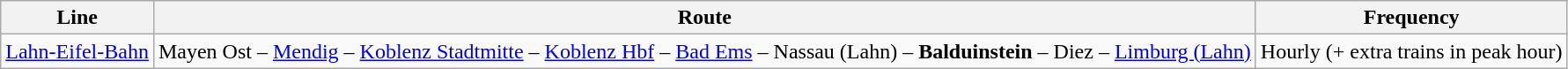<table class="wikitable">
<tr>
<th>Line</th>
<th>Route</th>
<th>Frequency</th>
</tr>
<tr>
<td> <a href='#'>Lahn-Eifel-Bahn</a></td>
<td>Mayen Ost – <a href='#'>Mendig</a> – <a href='#'>Koblenz Stadtmitte</a> – <a href='#'>Koblenz Hbf</a> – <a href='#'>Bad Ems</a> – Nassau (Lahn) – <strong>Balduinstein</strong> – Diez – <a href='#'>Limburg (Lahn)</a></td>
<td>Hourly  (+ extra trains in peak hour)</td>
</tr>
</table>
